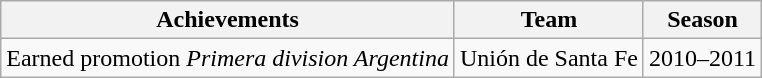<table class="wikitable">
<tr>
<th>Achievements</th>
<th>Team</th>
<th>Season</th>
</tr>
<tr>
<td>Earned promotion <em>Primera division Argentina</em></td>
<td>Unión de Santa Fe</td>
<td>2010–2011</td>
</tr>
</table>
